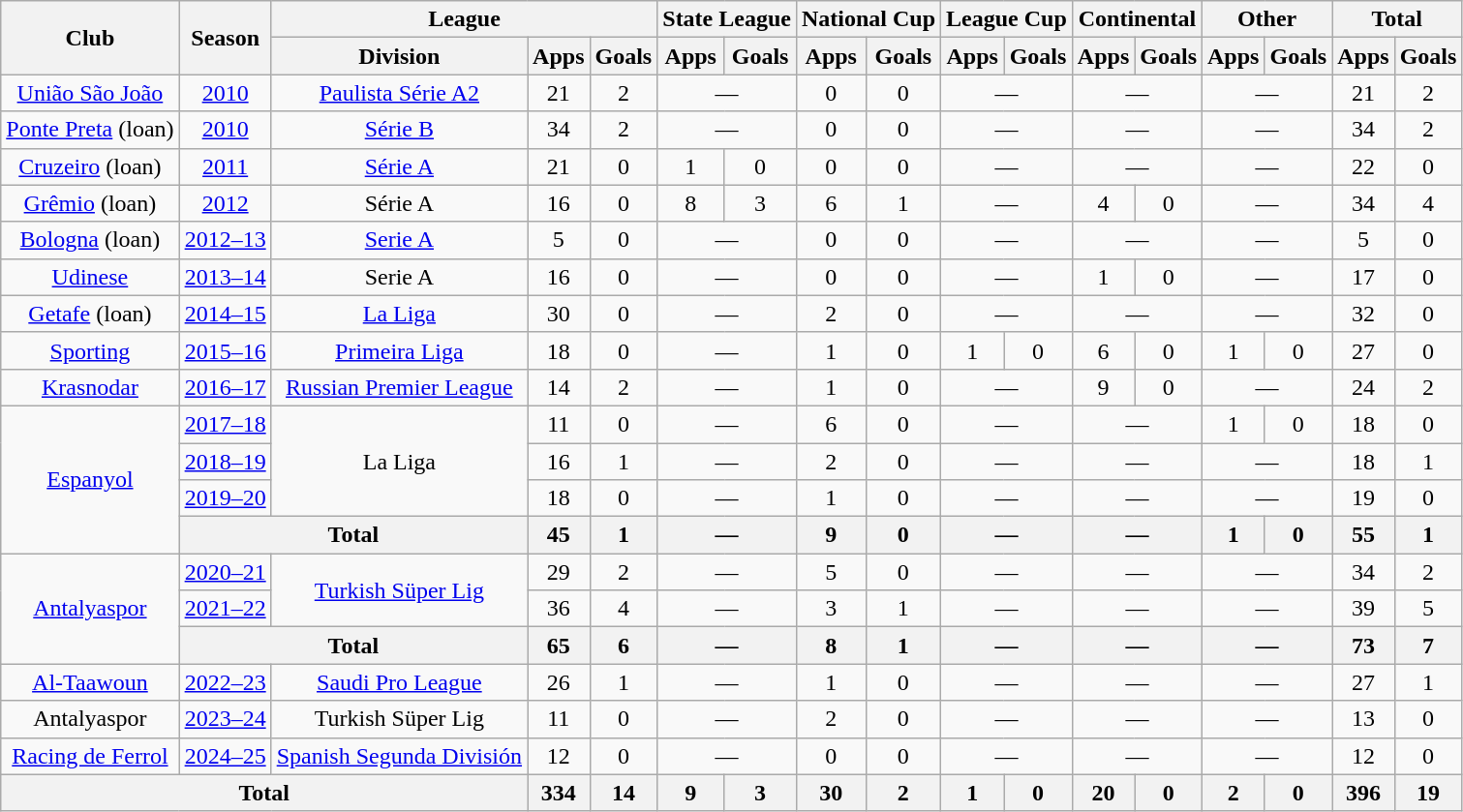<table class="wikitable" style="text-align:center">
<tr>
<th rowspan="2">Club</th>
<th rowspan="2">Season</th>
<th colspan="3">League</th>
<th colspan="2">State League</th>
<th colspan="2">National Cup</th>
<th colspan="2">League Cup</th>
<th colspan="2">Continental</th>
<th colspan="2">Other</th>
<th colspan="2">Total</th>
</tr>
<tr>
<th>Division</th>
<th>Apps</th>
<th>Goals</th>
<th>Apps</th>
<th>Goals</th>
<th>Apps</th>
<th>Goals</th>
<th>Apps</th>
<th>Goals</th>
<th>Apps</th>
<th>Goals</th>
<th>Apps</th>
<th>Goals</th>
<th>Apps</th>
<th>Goals</th>
</tr>
<tr>
<td><a href='#'>União São João</a></td>
<td><a href='#'>2010</a></td>
<td><a href='#'>Paulista Série A2</a></td>
<td>21</td>
<td>2</td>
<td colspan="2">—</td>
<td>0</td>
<td>0</td>
<td colspan="2">—</td>
<td colspan="2">—</td>
<td colspan="2">—</td>
<td>21</td>
<td>2</td>
</tr>
<tr>
<td><a href='#'>Ponte Preta</a> (loan)</td>
<td><a href='#'>2010</a></td>
<td><a href='#'>Série B</a></td>
<td>34</td>
<td>2</td>
<td colspan="2">—</td>
<td>0</td>
<td>0</td>
<td colspan="2">—</td>
<td colspan="2">—</td>
<td colspan="2">—</td>
<td>34</td>
<td>2</td>
</tr>
<tr>
<td><a href='#'>Cruzeiro</a> (loan)</td>
<td><a href='#'>2011</a></td>
<td><a href='#'>Série A</a></td>
<td>21</td>
<td>0</td>
<td>1</td>
<td>0</td>
<td>0</td>
<td>0</td>
<td colspan="2">—</td>
<td colspan="2">—</td>
<td colspan="2">—</td>
<td>22</td>
<td>0</td>
</tr>
<tr>
<td><a href='#'>Grêmio</a> (loan)</td>
<td><a href='#'>2012</a></td>
<td>Série A</td>
<td>16</td>
<td>0</td>
<td>8</td>
<td>3</td>
<td>6</td>
<td>1</td>
<td colspan="2">—</td>
<td>4</td>
<td>0</td>
<td colspan="2">—</td>
<td>34</td>
<td>4</td>
</tr>
<tr>
<td><a href='#'>Bologna</a> (loan)</td>
<td><a href='#'>2012–13</a></td>
<td><a href='#'>Serie A</a></td>
<td>5</td>
<td>0</td>
<td colspan="2">—</td>
<td>0</td>
<td>0</td>
<td colspan="2">—</td>
<td colspan="2">—</td>
<td colspan="2">—</td>
<td>5</td>
<td>0</td>
</tr>
<tr>
<td><a href='#'>Udinese</a></td>
<td><a href='#'>2013–14</a></td>
<td>Serie A</td>
<td>16</td>
<td>0</td>
<td colspan="2">—</td>
<td>0</td>
<td>0</td>
<td colspan="2">—</td>
<td>1</td>
<td>0</td>
<td colspan="2">—</td>
<td>17</td>
<td>0</td>
</tr>
<tr>
<td><a href='#'>Getafe</a> (loan)</td>
<td><a href='#'>2014–15</a></td>
<td><a href='#'>La Liga</a></td>
<td>30</td>
<td>0</td>
<td colspan="2">—</td>
<td>2</td>
<td>0</td>
<td colspan="2">—</td>
<td colspan="2">—</td>
<td colspan="2">—</td>
<td>32</td>
<td>0</td>
</tr>
<tr>
<td><a href='#'>Sporting</a></td>
<td><a href='#'>2015–16</a></td>
<td><a href='#'>Primeira Liga</a></td>
<td>18</td>
<td>0</td>
<td colspan="2">—</td>
<td>1</td>
<td>0</td>
<td>1</td>
<td>0</td>
<td>6</td>
<td>0</td>
<td>1</td>
<td>0</td>
<td>27</td>
<td>0</td>
</tr>
<tr>
<td><a href='#'>Krasnodar</a></td>
<td><a href='#'>2016–17</a></td>
<td><a href='#'>Russian Premier League</a></td>
<td>14</td>
<td>2</td>
<td colspan="2">—</td>
<td>1</td>
<td>0</td>
<td colspan="2">—</td>
<td>9</td>
<td>0</td>
<td colspan="2">—</td>
<td>24</td>
<td>2</td>
</tr>
<tr>
<td rowspan="4"><a href='#'>Espanyol</a></td>
<td><a href='#'>2017–18</a></td>
<td rowspan="3">La Liga</td>
<td>11</td>
<td>0</td>
<td colspan="2">—</td>
<td>6</td>
<td>0</td>
<td colspan="2">—</td>
<td colspan="2">—</td>
<td>1</td>
<td>0</td>
<td>18</td>
<td>0</td>
</tr>
<tr>
<td><a href='#'>2018–19</a></td>
<td>16</td>
<td>1</td>
<td colspan="2">—</td>
<td>2</td>
<td>0</td>
<td colspan="2">—</td>
<td colspan="2">—</td>
<td colspan="2">—</td>
<td>18</td>
<td>1</td>
</tr>
<tr>
<td><a href='#'>2019–20</a></td>
<td>18</td>
<td>0</td>
<td colspan="2">—</td>
<td>1</td>
<td>0</td>
<td colspan="2">—</td>
<td colspan="2">—</td>
<td colspan="2">—</td>
<td>19</td>
<td>0</td>
</tr>
<tr>
<th colspan="2">Total</th>
<th>45</th>
<th>1</th>
<th colspan="2">—</th>
<th>9</th>
<th>0</th>
<th colspan="2">—</th>
<th colspan="2">—</th>
<th>1</th>
<th>0</th>
<th>55</th>
<th>1</th>
</tr>
<tr>
<td rowspan="3"><a href='#'>Antalyaspor</a></td>
<td><a href='#'>2020–21</a></td>
<td rowspan="2"><a href='#'>Turkish Süper Lig</a></td>
<td>29</td>
<td>2</td>
<td colspan="2">—</td>
<td>5</td>
<td>0</td>
<td colspan="2">—</td>
<td colspan="2">—</td>
<td colspan="2">—</td>
<td>34</td>
<td>2</td>
</tr>
<tr>
<td><a href='#'>2021–22</a></td>
<td>36</td>
<td>4</td>
<td colspan="2">—</td>
<td>3</td>
<td>1</td>
<td colspan="2">—</td>
<td colspan="2">—</td>
<td colspan="2">—</td>
<td>39</td>
<td>5</td>
</tr>
<tr>
<th colspan="2">Total</th>
<th>65</th>
<th>6</th>
<th colspan="2">—</th>
<th>8</th>
<th>1</th>
<th colspan="2">—</th>
<th colspan="2">—</th>
<th colspan="2">—</th>
<th>73</th>
<th>7</th>
</tr>
<tr>
<td><a href='#'>Al-Taawoun</a></td>
<td><a href='#'>2022–23</a></td>
<td><a href='#'>Saudi Pro League</a></td>
<td>26</td>
<td>1</td>
<td colspan="2">—</td>
<td>1</td>
<td>0</td>
<td colspan="2">—</td>
<td colspan="2">—</td>
<td colspan="2">—</td>
<td>27</td>
<td>1</td>
</tr>
<tr>
<td>Antalyaspor</td>
<td><a href='#'>2023–24</a></td>
<td>Turkish Süper Lig</td>
<td>11</td>
<td>0</td>
<td colspan="2">—</td>
<td>2</td>
<td>0</td>
<td colspan="2">—</td>
<td colspan="2">—</td>
<td colspan="2">—</td>
<td>13</td>
<td>0</td>
</tr>
<tr>
<td><a href='#'>Racing de Ferrol</a></td>
<td><a href='#'>2024–25</a></td>
<td><a href='#'>Spanish Segunda División</a></td>
<td>12</td>
<td>0</td>
<td colspan="2">—</td>
<td>0</td>
<td>0</td>
<td colspan="2">—</td>
<td colspan="2">—</td>
<td colspan="2">—</td>
<td>12</td>
<td>0</td>
</tr>
<tr>
<th colspan="3">Total</th>
<th>334</th>
<th>14</th>
<th>9</th>
<th>3</th>
<th>30</th>
<th>2</th>
<th>1</th>
<th>0</th>
<th>20</th>
<th>0</th>
<th>2</th>
<th>0</th>
<th>396</th>
<th>19</th>
</tr>
</table>
